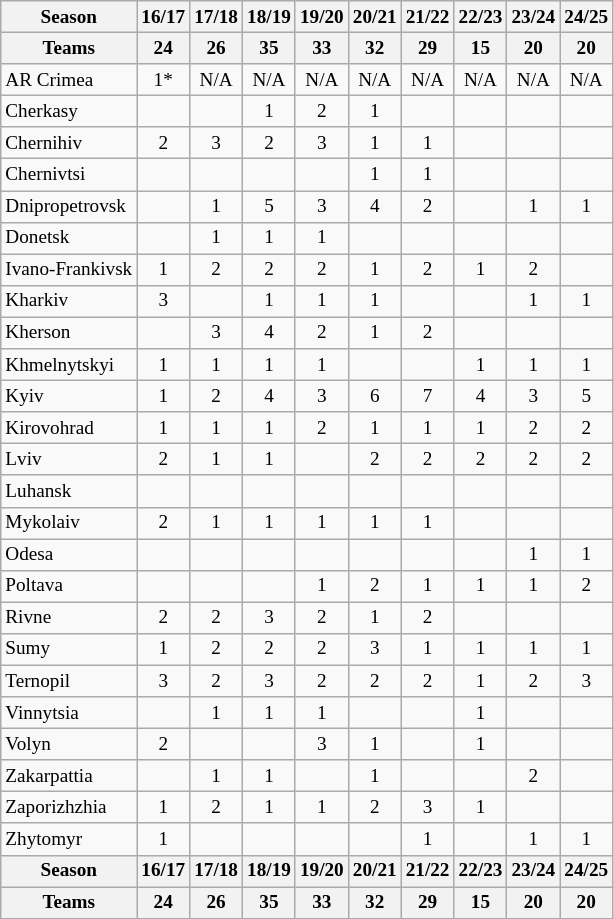<table border=1 bordercolor="#CCCCCC" class=wikitable style="font-size:80%;">
<tr align=LEFT valign=CENTER>
<th>Season</th>
<th>16/17</th>
<th>17/18</th>
<th>18/19</th>
<th>19/20</th>
<th>20/21</th>
<th>21/22</th>
<th>22/23</th>
<th>23/24</th>
<th>24/25</th>
</tr>
<tr align=CENTER>
<th><strong>Teams</strong></th>
<th><strong>24</strong></th>
<th><strong>26</strong></th>
<th><strong>35</strong></th>
<th><strong>33</strong></th>
<th><strong>32</strong></th>
<th><strong>29</strong></th>
<th><strong>15</strong></th>
<th><strong>20</strong></th>
<th><strong>20</strong></th>
</tr>
<tr align=CENTER>
<td align=LEFT>AR Crimea</td>
<td>1*</td>
<td>N/A</td>
<td>N/A</td>
<td>N/A</td>
<td>N/A</td>
<td>N/A</td>
<td>N/A</td>
<td>N/A</td>
<td>N/A</td>
</tr>
<tr align=CENTER>
<td align=LEFT>Cherkasy</td>
<td> </td>
<td> </td>
<td>1</td>
<td>2</td>
<td>1</td>
<td> </td>
<td> </td>
<td> </td>
<td> </td>
</tr>
<tr align=CENTER>
<td align=LEFT>Chernihiv</td>
<td>2</td>
<td>3</td>
<td>2</td>
<td>3</td>
<td>1</td>
<td>1</td>
<td> </td>
<td> </td>
<td> </td>
</tr>
<tr align=CENTER>
<td align=LEFT>Chernivtsi</td>
<td> </td>
<td> </td>
<td> </td>
<td> </td>
<td>1</td>
<td>1</td>
<td> </td>
<td> </td>
<td> </td>
</tr>
<tr align=CENTER valign=BOTTOM>
<td align=LEFT>Dnipropetrovsk</td>
<td> </td>
<td>1</td>
<td>5</td>
<td>3</td>
<td>4</td>
<td>2</td>
<td> </td>
<td>1</td>
<td>1</td>
</tr>
<tr align=CENTER>
<td align=LEFT>Donetsk</td>
<td> </td>
<td>1</td>
<td>1</td>
<td>1</td>
<td> </td>
<td> </td>
<td> </td>
<td> </td>
<td> </td>
</tr>
<tr align=CENTER valign=BOTTOM>
<td align=LEFT>Ivano-Frankivsk</td>
<td>1</td>
<td>2</td>
<td>2</td>
<td>2</td>
<td>1</td>
<td>2</td>
<td>1</td>
<td>2</td>
<td> </td>
</tr>
<tr align=CENTER valign=BOTTOM>
<td align=LEFT>Kharkiv</td>
<td>3</td>
<td> </td>
<td>1</td>
<td>1</td>
<td>1</td>
<td> </td>
<td> </td>
<td>1</td>
<td>1</td>
</tr>
<tr align=CENTER valign=BOTTOM>
<td align=LEFT>Kherson</td>
<td> </td>
<td>3</td>
<td>4</td>
<td>2</td>
<td>1</td>
<td>2</td>
<td> </td>
<td> </td>
<td> </td>
</tr>
<tr align=CENTER valign=BOTTOM>
<td align=LEFT>Khmelnytskyi</td>
<td>1</td>
<td>1</td>
<td>1</td>
<td>1</td>
<td> </td>
<td> </td>
<td>1</td>
<td>1</td>
<td>1</td>
</tr>
<tr align=CENTER valign=BOTTOM>
<td align=LEFT>Kyiv</td>
<td>1</td>
<td>2</td>
<td>4</td>
<td>3</td>
<td>6</td>
<td>7</td>
<td>4</td>
<td>3</td>
<td>5</td>
</tr>
<tr align=CENTER valign=BOTTOM>
<td align=LEFT>Kirovohrad</td>
<td>1</td>
<td>1</td>
<td>1</td>
<td>2</td>
<td>1</td>
<td>1</td>
<td>1</td>
<td>2</td>
<td>2</td>
</tr>
<tr align=CENTER valign=BOTTOM>
<td align=LEFT>Lviv</td>
<td>2</td>
<td>1</td>
<td>1</td>
<td> </td>
<td>2</td>
<td>2</td>
<td>2</td>
<td>2</td>
<td>2</td>
</tr>
<tr align=CENTER valign=BOTTOM>
<td align=LEFT>Luhansk</td>
<td> </td>
<td> </td>
<td> </td>
<td> </td>
<td> </td>
<td> </td>
<td> </td>
<td> </td>
<td> </td>
</tr>
<tr align=CENTER valign=BOTTOM>
<td align=LEFT>Mykolaiv</td>
<td>2</td>
<td>1</td>
<td>1</td>
<td>1</td>
<td>1</td>
<td>1</td>
<td> </td>
<td> </td>
<td> </td>
</tr>
<tr align=CENTER valign=BOTTOM>
<td align=LEFT>Odesa</td>
<td> </td>
<td> </td>
<td> </td>
<td> </td>
<td> </td>
<td> </td>
<td> </td>
<td>1</td>
<td>1</td>
</tr>
<tr align=CENTER valign=BOTTOM>
<td align=LEFT>Poltava</td>
<td> </td>
<td> </td>
<td> </td>
<td>1</td>
<td>2</td>
<td>1</td>
<td>1</td>
<td>1</td>
<td>2</td>
</tr>
<tr align=CENTER valign=BOTTOM>
<td align=LEFT>Rivne</td>
<td>2</td>
<td>2</td>
<td>3</td>
<td>2</td>
<td>1</td>
<td>2</td>
<td> </td>
<td> </td>
<td> </td>
</tr>
<tr align=CENTER valign=BOTTOM>
<td align=LEFT>Sumy</td>
<td>1</td>
<td>2</td>
<td>2</td>
<td>2</td>
<td>3</td>
<td>1</td>
<td>1</td>
<td>1</td>
<td>1</td>
</tr>
<tr align=CENTER valign=BOTTOM>
<td align=LEFT>Ternopil</td>
<td>3</td>
<td>2</td>
<td>3</td>
<td>2</td>
<td>2</td>
<td>2</td>
<td>1</td>
<td>2</td>
<td>3</td>
</tr>
<tr align=CENTER valign=BOTTOM>
<td align=LEFT>Vinnytsia</td>
<td> </td>
<td>1</td>
<td>1</td>
<td>1</td>
<td> </td>
<td> </td>
<td>1</td>
<td> </td>
<td> </td>
</tr>
<tr align=CENTER valign=BOTTOM>
<td align=LEFT>Volyn</td>
<td>2</td>
<td> </td>
<td> </td>
<td>3</td>
<td>1</td>
<td> </td>
<td>1</td>
<td> </td>
<td> </td>
</tr>
<tr align=CENTER valign=BOTTOM>
<td align=LEFT>Zakarpattia</td>
<td> </td>
<td>1</td>
<td>1</td>
<td> </td>
<td>1</td>
<td> </td>
<td> </td>
<td>2</td>
<td> </td>
</tr>
<tr align=CENTER valign=BOTTOM>
<td align=LEFT>Zaporizhzhia</td>
<td>1</td>
<td>2</td>
<td>1</td>
<td>1</td>
<td>2</td>
<td>3</td>
<td>1</td>
<td> </td>
<td> </td>
</tr>
<tr align=CENTER valign=BOTTOM>
<td align=LEFT>Zhytomyr</td>
<td>1</td>
<td> </td>
<td> </td>
<td> </td>
<td> </td>
<td>1</td>
<td> </td>
<td>1</td>
<td>1</td>
</tr>
<tr align=LEFT valign=CENTER>
<th>Season</th>
<th>16/17</th>
<th>17/18</th>
<th>18/19</th>
<th>19/20</th>
<th>20/21</th>
<th>21/22</th>
<th>22/23</th>
<th>23/24</th>
<th>24/25</th>
</tr>
<tr align=CENTER>
<th><strong>Teams</strong></th>
<th><strong>24</strong></th>
<th><strong>26</strong></th>
<th><strong>35</strong></th>
<th><strong>33</strong></th>
<th><strong>32</strong></th>
<th><strong>29</strong></th>
<th><strong>15</strong></th>
<th><strong>20</strong></th>
<th><strong>20</strong></th>
</tr>
</table>
